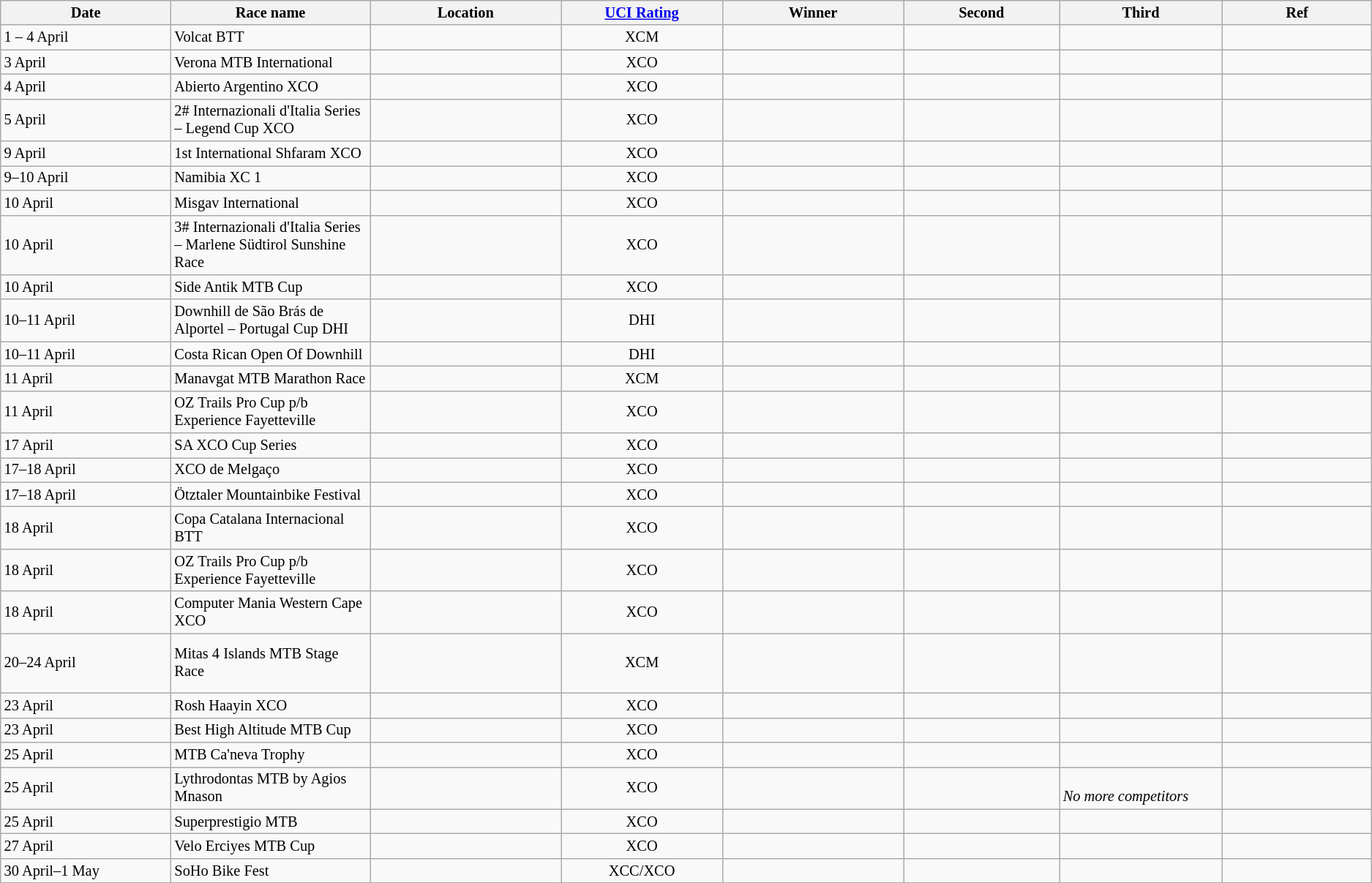<table class="wikitable sortable" style="font-size:85%;">
<tr>
<th style="width:190px;">Date</th>
<th style="width:210px;">Race name</th>
<th style="width:210px;">Location</th>
<th style="width:170px;"><a href='#'>UCI Rating</a></th>
<th width=200px>Winner</th>
<th style="width:170px;">Second</th>
<th style="width:170px;">Third</th>
<th style="width:170px;">Ref</th>
</tr>
<tr>
<td>1 – 4 April</td>
<td>Volcat BTT</td>
<td></td>
<td align=center>XCM</td>
<td><br></td>
<td><br></td>
<td><br></td>
<td align=center></td>
</tr>
<tr>
<td>3 April</td>
<td>Verona MTB International</td>
<td></td>
<td align=center>XCO</td>
<td><br></td>
<td><br></td>
<td><br></td>
<td align=center></td>
</tr>
<tr>
<td>4 April</td>
<td>Abierto Argentino XCO</td>
<td></td>
<td align=center>XCO</td>
<td><br></td>
<td><br></td>
<td><br></td>
<td align=center></td>
</tr>
<tr>
<td>5 April</td>
<td>2# Internazionali d'Italia Series – Legend Cup XCO</td>
<td></td>
<td align=center>XCO</td>
<td><br></td>
<td><br></td>
<td><br></td>
<td align=center></td>
</tr>
<tr>
<td>9 April</td>
<td>1st International Shfaram XCO</td>
<td></td>
<td align=center>XCO</td>
<td><br></td>
<td><br></td>
<td><br></td>
<td align=center></td>
</tr>
<tr>
<td>9–10 April</td>
<td>Namibia XC 1</td>
<td></td>
<td align=center>XCO</td>
<td><br></td>
<td><br></td>
<td><br></td>
<td align=center></td>
</tr>
<tr>
<td>10 April</td>
<td>Misgav International</td>
<td></td>
<td align=center>XCO</td>
<td><br></td>
<td><br></td>
<td><br></td>
<td align=center></td>
</tr>
<tr>
<td>10 April</td>
<td>3# Internazionali d'Italia Series – Marlene Südtirol Sunshine Race</td>
<td></td>
<td align=center>XCO</td>
<td><br></td>
<td><br></td>
<td><br></td>
<td align=center></td>
</tr>
<tr>
<td>10 April</td>
<td>Side Antik MTB Cup</td>
<td></td>
<td align=center>XCO</td>
<td><br></td>
<td><br></td>
<td><br></td>
<td align=center></td>
</tr>
<tr>
<td>10–11 April</td>
<td>Downhill de São Brás de Alportel – Portugal Cup DHI</td>
<td></td>
<td align=center>DHI</td>
<td><br></td>
<td><br></td>
<td><br></td>
<td align=center></td>
</tr>
<tr>
<td>10–11 April</td>
<td>Costa Rican Open Of Downhill</td>
<td></td>
<td align=center>DHI</td>
<td><br></td>
<td><br></td>
<td><br></td>
<td align=center></td>
</tr>
<tr>
<td>11 April</td>
<td>Manavgat MTB Marathon Race</td>
<td></td>
<td align=center>XCM</td>
<td><br></td>
<td><br></td>
<td><br></td>
<td align=center></td>
</tr>
<tr>
<td>11 April</td>
<td>OZ Trails Pro Cup p/b Experience Fayetteville</td>
<td></td>
<td align=center>XCO</td>
<td><br></td>
<td><br></td>
<td><br></td>
<td align=center></td>
</tr>
<tr>
<td>17 April</td>
<td>SA XCO Cup Series</td>
<td></td>
<td align=center>XCO</td>
<td><br></td>
<td><br></td>
<td><br></td>
<td align=center></td>
</tr>
<tr>
<td>17–18 April</td>
<td>XCO de Melgaço</td>
<td></td>
<td align=center>XCO</td>
<td><br></td>
<td><br></td>
<td><br></td>
<td align=center></td>
</tr>
<tr>
<td>17–18 April</td>
<td>Ötztaler Mountainbike Festival</td>
<td></td>
<td align=center>XCO</td>
<td><br></td>
<td><br></td>
<td><br></td>
<td align=center></td>
</tr>
<tr>
<td>18 April</td>
<td>Copa Catalana Internacional BTT</td>
<td></td>
<td align=center>XCO</td>
<td><br></td>
<td><br></td>
<td><br></td>
<td align=center></td>
</tr>
<tr>
<td>18 April</td>
<td>OZ Trails Pro Cup p/b Experience Fayetteville</td>
<td></td>
<td align=center>XCO</td>
<td><br></td>
<td><br></td>
<td><br></td>
<td align=center></td>
</tr>
<tr>
<td>18 April</td>
<td>Computer Mania Western Cape XCO</td>
<td></td>
<td align=center>XCO</td>
<td><br></td>
<td><br></td>
<td><br></td>
<td align=center></td>
</tr>
<tr>
<td>20–24 April</td>
<td>Mitas 4 Islands MTB Stage Race</td>
<td></td>
<td align=center>XCM</td>
<td><br><br><br></td>
<td><br><br><br></td>
<td><br><br><br></td>
<td align=center></td>
</tr>
<tr>
<td>23 April</td>
<td>Rosh Haayin XCO</td>
<td></td>
<td align=center>XCO</td>
<td><br></td>
<td><br></td>
<td><br></td>
<td align="center"></td>
</tr>
<tr>
<td>23 April</td>
<td>Best High Altitude MTB Cup</td>
<td></td>
<td align=center>XCO</td>
<td><br></td>
<td><br></td>
<td><br></td>
<td align="center"></td>
</tr>
<tr>
<td>25 April</td>
<td>MTB Ca'neva Trophy</td>
<td></td>
<td align=center>XCO</td>
<td><br></td>
<td><br></td>
<td><br></td>
<td align=center></td>
</tr>
<tr>
<td>25 April</td>
<td>Lythrodontas MTB by Agios Mnason</td>
<td></td>
<td align=center>XCO</td>
<td><br></td>
<td><br></td>
<td><br><em>No more competitors</em></td>
<td align=center></td>
</tr>
<tr>
<td>25 April</td>
<td>Superprestigio MTB</td>
<td></td>
<td align=center>XCO</td>
<td><br></td>
<td><br></td>
<td><br></td>
<td align="center"></td>
</tr>
<tr>
<td>27 April</td>
<td>Velo Erciyes MTB Cup</td>
<td></td>
<td align=center>XCO</td>
<td><br></td>
<td><br></td>
<td><br></td>
<td align=center></td>
</tr>
<tr>
<td>30 April–1 May</td>
<td>SoHo Bike Fest</td>
<td></td>
<td align=center>XCC/XCO</td>
<td></td>
<td></td>
<td></td>
<td align=center></td>
</tr>
</table>
